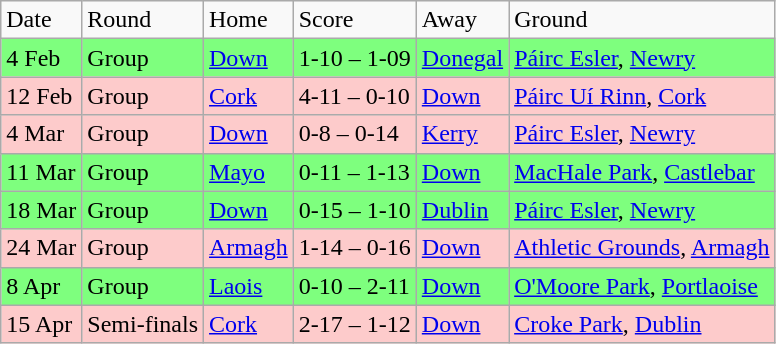<table class="wikitable">
<tr>
<td>Date</td>
<td>Round</td>
<td>Home</td>
<td>Score</td>
<td>Away</td>
<td>Ground</td>
</tr>
<tr bgcolor="#7eff7e">
<td>4 Feb</td>
<td>Group</td>
<td><a href='#'>Down</a></td>
<td>1-10 – 1-09</td>
<td><a href='#'>Donegal</a></td>
<td><a href='#'>Páirc Esler</a>, <a href='#'>Newry</a></td>
</tr>
<tr bgcolor="#fdcbcb">
<td>12 Feb</td>
<td>Group</td>
<td><a href='#'>Cork</a></td>
<td>4-11 – 0-10</td>
<td><a href='#'>Down</a></td>
<td><a href='#'>Páirc Uí Rinn</a>, <a href='#'>Cork</a></td>
</tr>
<tr bgcolor="#fdcbcb">
<td>4 Mar</td>
<td>Group</td>
<td><a href='#'>Down</a></td>
<td>0-8 – 0-14</td>
<td><a href='#'>Kerry</a></td>
<td><a href='#'>Páirc Esler</a>, <a href='#'>Newry</a></td>
</tr>
<tr bgcolor="#7eff7e">
<td>11 Mar</td>
<td>Group</td>
<td><a href='#'>Mayo</a></td>
<td>0-11 – 1-13</td>
<td><a href='#'>Down</a></td>
<td><a href='#'>MacHale Park</a>, <a href='#'>Castlebar</a></td>
</tr>
<tr bgcolor="#7eff7e">
<td>18 Mar</td>
<td>Group</td>
<td><a href='#'>Down</a></td>
<td>0-15 – 1-10</td>
<td><a href='#'>Dublin</a></td>
<td><a href='#'>Páirc Esler</a>, <a href='#'>Newry</a></td>
</tr>
<tr bgcolor="#fdcbcb">
<td>24 Mar</td>
<td>Group</td>
<td><a href='#'>Armagh</a></td>
<td>1-14 – 0-16</td>
<td><a href='#'>Down</a></td>
<td><a href='#'>Athletic Grounds</a>, <a href='#'>Armagh</a></td>
</tr>
<tr bgcolor="#7eff7e">
<td>8 Apr</td>
<td>Group</td>
<td><a href='#'>Laois</a></td>
<td>0-10 – 2-11</td>
<td><a href='#'>Down</a></td>
<td><a href='#'>O'Moore Park</a>, <a href='#'>Portlaoise</a></td>
</tr>
<tr bgcolor="#fdcbcb">
<td>15 Apr</td>
<td>Semi-finals</td>
<td><a href='#'>Cork</a></td>
<td>2-17 – 1-12</td>
<td><a href='#'>Down</a></td>
<td><a href='#'>Croke Park</a>, <a href='#'>Dublin</a></td>
</tr>
</table>
